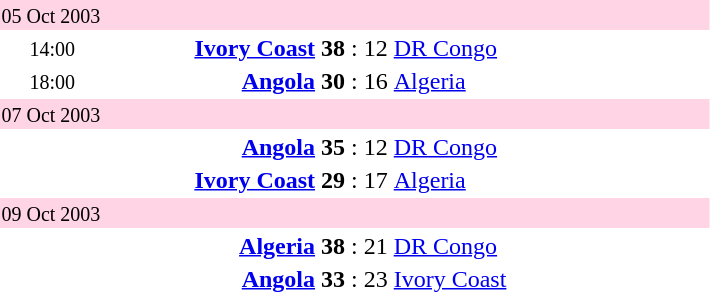<table style="text-align:center; float:left; margin-right:1em;">
<tr>
<th width=15%></th>
<th width=30%></th>
<th width=10%></th>
<th width=30%></th>
<th width=15%></th>
</tr>
<tr align="left" bgcolor=#ffd4e4>
<td colspan=5><small>05 Oct 2003</small></td>
</tr>
<tr>
<td><small>14:00</small></td>
<td align="right"><strong><a href='#'>Ivory Coast</a></strong> </td>
<td><strong>38</strong> : 12</td>
<td align="left"> <a href='#'>DR Congo</a></td>
<td></td>
</tr>
<tr>
<td><small>18:00</small></td>
<td align="right"><strong><a href='#'>Angola</a></strong> </td>
<td><strong>30</strong> : 16</td>
<td align="left"> <a href='#'>Algeria</a></td>
<td></td>
</tr>
<tr align="left" bgcolor=#ffd4e4>
<td colspan=5><small>07 Oct 2003</small></td>
</tr>
<tr>
<td></td>
<td align="right"><strong><a href='#'>Angola</a></strong> </td>
<td><strong>35</strong> : 12</td>
<td align="left"> <a href='#'>DR Congo</a></td>
<td></td>
</tr>
<tr>
<td></td>
<td align="right"><strong><a href='#'>Ivory Coast</a></strong> </td>
<td><strong>29</strong> : 17</td>
<td align="left"> <a href='#'>Algeria</a></td>
<td></td>
</tr>
<tr align="left" bgcolor=#ffd4e4>
<td colspan=5><small>09 Oct 2003</small></td>
</tr>
<tr>
<td></td>
<td align="right"><strong><a href='#'>Algeria</a></strong> </td>
<td><strong>38</strong> : 21</td>
<td align="left"> <a href='#'>DR Congo</a></td>
<td></td>
</tr>
<tr>
<td></td>
<td align="right"><strong><a href='#'>Angola</a></strong> </td>
<td><strong>33</strong> : 23</td>
<td align="left"> <a href='#'>Ivory Coast</a></td>
<td></td>
</tr>
</table>
